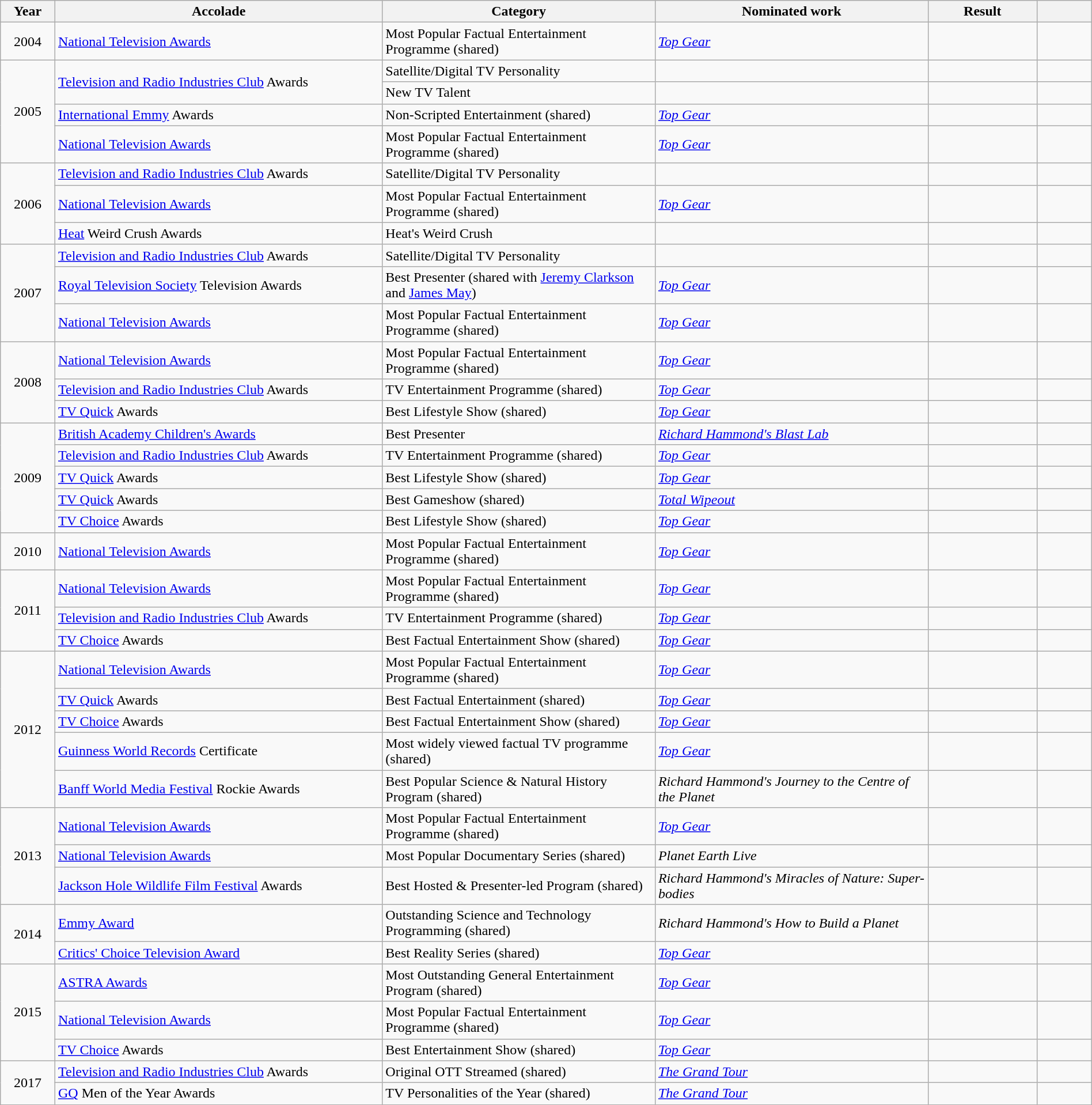<table class="wikitable" style="width:100%;">
<tr>
<th width="5%">Year</th>
<th style="width:30%;">Accolade</th>
<th style="width:25%;">Category</th>
<th style="width:25%;">Nominated work</th>
<th style="width:10%;">Result</th>
<th width="5%"></th>
</tr>
<tr>
<td style="text-align:center;">2004</td>
<td style="text-align:left;"><a href='#'>National Television Awards</a></td>
<td style="text-align:left;">Most Popular Factual Entertainment Programme (shared)</td>
<td style="text-align:left;"><em><a href='#'>Top Gear</a></em></td>
<td></td>
<td style="text-align:center;"></td>
</tr>
<tr>
<td rowspan="4" style="text-align:center;">2005</td>
<td rowspan="2" style="text-align:left;"><a href='#'>Television and Radio Industries Club</a> Awards</td>
<td style="text-align:left;">Satellite/Digital TV Personality</td>
<td style="text-align:left;"></td>
<td></td>
<td style="text-align:center;"></td>
</tr>
<tr>
<td style="text-align:left;">New TV Talent</td>
<td style="text-align:left;"></td>
<td></td>
<td style="text-align:center;"></td>
</tr>
<tr>
<td style="text-align:left;"><a href='#'>International Emmy</a> Awards</td>
<td style="text-align:left;">Non-Scripted Entertainment (shared)</td>
<td style="text-align:left;"><em><a href='#'>Top Gear</a></em></td>
<td></td>
<td style="text-align:center;"></td>
</tr>
<tr>
<td style="text-align:left;"><a href='#'>National Television Awards</a></td>
<td style="text-align:left;">Most Popular Factual Entertainment Programme (shared)</td>
<td style="text-align:left;"><em><a href='#'>Top Gear</a></em></td>
<td></td>
<td style="text-align:center;"></td>
</tr>
<tr>
<td rowspan="3" style="text-align:center;">2006</td>
<td style="text-align:left;"><a href='#'>Television and Radio Industries Club</a> Awards</td>
<td style="text-align:left;">Satellite/Digital TV Personality</td>
<td style="text-align:left;"></td>
<td></td>
<td style="text-align:center;"></td>
</tr>
<tr>
<td style="text-align:left;"><a href='#'>National Television Awards</a></td>
<td style="text-align:left;">Most Popular Factual Entertainment Programme (shared)</td>
<td style="text-align:left;"><em><a href='#'>Top Gear</a></em></td>
<td></td>
<td style="text-align:center;"></td>
</tr>
<tr>
<td style="text-align:left;"><a href='#'>Heat</a> Weird Crush Awards</td>
<td style="text-align:left;">Heat's Weird Crush</td>
<td style="text-align:left;"></td>
<td></td>
<td style="text-align:center;"></td>
</tr>
<tr>
<td rowspan="3" style="text-align:center;">2007</td>
<td style="text-align:left;"><a href='#'>Television and Radio Industries Club</a> Awards</td>
<td style="text-align:left;">Satellite/Digital TV Personality</td>
<td style="text-align:left;"></td>
<td></td>
<td style="text-align:center;"></td>
</tr>
<tr>
<td style="text-align:left;"><a href='#'>Royal Television Society</a> Television Awards</td>
<td style="text-align:left;">Best Presenter (shared with <a href='#'>Jeremy Clarkson</a> and <a href='#'>James May</a>)</td>
<td style="text-align:left;"><em><a href='#'>Top Gear</a></em></td>
<td></td>
<td style="text-align:center;"></td>
</tr>
<tr>
<td style="text-align:left;"><a href='#'>National Television Awards</a></td>
<td style="text-align:left;">Most Popular Factual Entertainment Programme (shared)</td>
<td style="text-align:left;"><em><a href='#'>Top Gear</a></em></td>
<td></td>
<td style="text-align:center;"></td>
</tr>
<tr>
<td rowspan="3" style="text-align:center;">2008</td>
<td style="text-align:left;"><a href='#'>National Television Awards</a></td>
<td style="text-align:left;">Most Popular Factual Entertainment Programme (shared)</td>
<td style="text-align:left;"><em><a href='#'>Top Gear</a></em></td>
<td></td>
<td style="text-align:center;"></td>
</tr>
<tr>
<td style="text-align:left;"><a href='#'>Television and Radio Industries Club</a> Awards</td>
<td style="text-align:left;">TV Entertainment Programme (shared)</td>
<td style="text-align:left;"><em><a href='#'>Top Gear</a></em></td>
<td></td>
<td style="text-align:center;"></td>
</tr>
<tr>
<td style="text-align:left;"><a href='#'>TV Quick</a> Awards</td>
<td style="text-align:left;">Best Lifestyle Show (shared)</td>
<td style="text-align:left;"><em><a href='#'>Top Gear</a></em></td>
<td></td>
<td style="text-align:center;"></td>
</tr>
<tr>
<td rowspan="5" style="text-align:center;">2009</td>
<td style="text-align:left;"><a href='#'>British Academy Children's Awards</a></td>
<td style="text-align:left;">Best Presenter</td>
<td style="text-align:left;"><em><a href='#'>Richard Hammond's Blast Lab</a></em></td>
<td></td>
<td style="text-align:center;"></td>
</tr>
<tr>
<td style="text-align:left;"><a href='#'>Television and Radio Industries Club</a> Awards</td>
<td style="text-align:left;">TV Entertainment Programme (shared)</td>
<td style="text-align:left;"><em><a href='#'>Top Gear</a></em></td>
<td></td>
<td style="text-align:center;"></td>
</tr>
<tr>
<td style="text-align:left;"><a href='#'>TV Quick</a> Awards</td>
<td style="text-align:left;">Best Lifestyle Show (shared)</td>
<td style="text-align:left;"><em><a href='#'>Top Gear</a></em></td>
<td></td>
<td style="text-align:center;"></td>
</tr>
<tr>
<td style="text-align:left;"><a href='#'>TV Quick</a> Awards</td>
<td style="text-align:left;">Best Gameshow (shared)</td>
<td style="text-align:left;"><em><a href='#'>Total Wipeout</a></em></td>
<td></td>
<td style="text-align:center;"></td>
</tr>
<tr>
<td style="text-align:left;"><a href='#'>TV Choice</a> Awards</td>
<td style="text-align:left;">Best Lifestyle Show (shared)</td>
<td style="text-align:left;"><em><a href='#'>Top Gear</a></em></td>
<td></td>
<td style="text-align:center;"></td>
</tr>
<tr>
<td style="text-align:center;">2010</td>
<td style="text-align:left;"><a href='#'>National Television Awards</a></td>
<td style="text-align:left;">Most Popular Factual Entertainment Programme (shared)</td>
<td style="text-align:left;"><em><a href='#'>Top Gear</a></em></td>
<td></td>
<td style="text-align:center;"></td>
</tr>
<tr>
<td rowspan="3" style="text-align:center;">2011</td>
<td style="text-align:left;"><a href='#'>National Television Awards</a></td>
<td style="text-align:left;">Most Popular Factual Entertainment Programme (shared)</td>
<td style="text-align:left;"><em><a href='#'>Top Gear</a></em></td>
<td></td>
<td style="text-align:center;"></td>
</tr>
<tr>
<td style="text-align:left;"><a href='#'>Television and Radio Industries Club</a> Awards</td>
<td style="text-align:left;">TV Entertainment Programme (shared)</td>
<td style="text-align:left;"><em><a href='#'>Top Gear</a></em></td>
<td></td>
<td style="text-align:center;"></td>
</tr>
<tr>
<td style="text-align:left;"><a href='#'>TV Choice</a> Awards</td>
<td style="text-align:left;">Best Factual Entertainment Show (shared)</td>
<td style="text-align:left;"><em><a href='#'>Top Gear</a></em></td>
<td></td>
<td style="text-align:center;"></td>
</tr>
<tr>
<td rowspan="5" style="text-align:center;">2012</td>
<td style="text-align:left;"><a href='#'>National Television Awards</a></td>
<td style="text-align:left;">Most Popular Factual Entertainment Programme (shared)</td>
<td style="text-align:left;"><em><a href='#'>Top Gear</a></em></td>
<td></td>
<td style="text-align:center;"></td>
</tr>
<tr>
<td style="text-align:left;"><a href='#'>TV Quick</a> Awards</td>
<td style="text-align:left;">Best Factual Entertainment (shared)</td>
<td style="text-align:left;"><em><a href='#'>Top Gear</a></em></td>
<td></td>
<td style="text-align:center;"></td>
</tr>
<tr>
<td style="text-align:left;"><a href='#'>TV Choice</a> Awards</td>
<td style="text-align:left;">Best Factual Entertainment Show (shared)</td>
<td style="text-align:left;"><em><a href='#'>Top Gear</a></em></td>
<td></td>
<td style="text-align:center;"></td>
</tr>
<tr>
<td style="text-align:left;"><a href='#'>Guinness World Records</a> Certificate</td>
<td style="text-align:left;">Most widely viewed factual TV programme (shared)</td>
<td style="text-align:left;"><em><a href='#'>Top Gear</a></em></td>
<td></td>
<td style="text-align:center;"></td>
</tr>
<tr>
<td style="text-align:left;"><a href='#'>Banff World Media Festival</a> Rockie Awards</td>
<td style="text-align:left;">Best Popular Science & Natural History Program (shared)</td>
<td style="text-align:left;"><em>Richard Hammond's Journey to the Centre of the Planet</em></td>
<td></td>
<td style="text-align:center;"></td>
</tr>
<tr>
<td rowspan="3" style="text-align:center;">2013</td>
<td style="text-align:left;"><a href='#'>National Television Awards</a></td>
<td style="text-align:left;">Most Popular Factual Entertainment Programme (shared)</td>
<td style="text-align:left;"><em><a href='#'>Top Gear</a></em></td>
<td></td>
<td style="text-align:center;"></td>
</tr>
<tr>
<td style="text-align:left;"><a href='#'>National Television Awards</a></td>
<td style="text-align:left;">Most Popular Documentary Series (shared)</td>
<td style="text-align:left;"><em>Planet Earth Live</em></td>
<td></td>
<td style="text-align:center;"></td>
</tr>
<tr>
<td style="text-align:left;"><a href='#'>Jackson Hole Wildlife Film Festival</a> Awards</td>
<td style="text-align:left;">Best Hosted & Presenter-led Program (shared)</td>
<td style="text-align:left;"><em>Richard Hammond's Miracles of Nature: Super-bodies</em></td>
<td></td>
<td style="text-align:center;"></td>
</tr>
<tr>
<td rowspan="2" style="text-align:center;">2014</td>
<td style="text-align:left;"><a href='#'>Emmy Award</a></td>
<td style="text-align:left;">Outstanding Science and Technology Programming (shared)</td>
<td style="text-align:left;"><em>Richard Hammond's How to Build a Planet</em></td>
<td></td>
<td style="text-align:center;"></td>
</tr>
<tr>
<td style="text-align:left;"><a href='#'>Critics' Choice Television Award</a></td>
<td style="text-align:left;">Best Reality Series (shared)</td>
<td style="text-align:left;"><em><a href='#'>Top Gear</a></em></td>
<td></td>
<td style="text-align:center;"></td>
</tr>
<tr>
<td rowspan="3" style="text-align:center;">2015</td>
<td style="text-align:left;"><a href='#'>ASTRA Awards</a></td>
<td style="text-align:left;">Most Outstanding General Entertainment Program (shared)</td>
<td style="text-align:left;"><em><a href='#'>Top Gear</a></em></td>
<td></td>
<td style="text-align:center;"></td>
</tr>
<tr>
<td style="text-align:left;"><a href='#'>National Television Awards</a></td>
<td style="text-align:left;">Most Popular Factual Entertainment Programme (shared)</td>
<td style="text-align:left;"><em><a href='#'>Top Gear</a></em></td>
<td></td>
<td style="text-align:center;"></td>
</tr>
<tr>
<td style="text-align:left;"><a href='#'>TV Choice</a> Awards</td>
<td style="text-align:left;">Best Entertainment Show (shared)</td>
<td style="text-align:left;"><em><a href='#'>Top Gear</a></em></td>
<td></td>
<td style="text-align:center;"></td>
</tr>
<tr>
<td rowspan="2" style="text-align:center;">2017</td>
<td style="text-align:left;"><a href='#'>Television and Radio Industries Club</a> Awards</td>
<td style="text-align:left;">Original OTT Streamed (shared)</td>
<td style="text-align:left;"><em><a href='#'>The Grand Tour</a></em></td>
<td></td>
<td style="text-align:center;"></td>
</tr>
<tr>
<td style="text-align:left;"><a href='#'>GQ</a> Men of the Year Awards</td>
<td style="text-align:left;">TV Personalities of the Year (shared)</td>
<td style="text-align:left;"><em><a href='#'>The Grand Tour</a></em></td>
<td></td>
<td style="text-align:center;"></td>
</tr>
</table>
